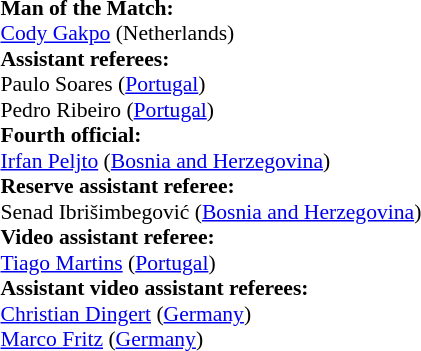<table style="width:50%;font-size:90%">
<tr>
<td><br><strong>Man of the Match:</strong>
<br><a href='#'>Cody Gakpo</a> (Netherlands)<br><strong>Assistant referees:</strong>
<br>Paulo Soares (<a href='#'>Portugal</a>)
<br>Pedro Ribeiro (<a href='#'>Portugal</a>)
<br><strong>Fourth official:</strong>
<br><a href='#'>Irfan Peljto</a> (<a href='#'>Bosnia and Herzegovina</a>)
<br><strong>Reserve assistant referee:</strong>
<br>Senad Ibrišimbegović (<a href='#'>Bosnia and Herzegovina</a>)
<br><strong>Video assistant referee:</strong>
<br><a href='#'>Tiago Martins</a> (<a href='#'>Portugal</a>)
<br><strong>Assistant video assistant referees:</strong>
<br><a href='#'>Christian Dingert</a> (<a href='#'>Germany</a>)
<br><a href='#'>Marco Fritz</a> (<a href='#'>Germany</a>)</td>
</tr>
</table>
